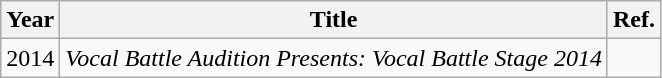<table class="wikitable">
<tr>
<th>Year</th>
<th>Title</th>
<th>Ref.</th>
</tr>
<tr>
<td>2014</td>
<td><em>Vocal Battle Audition Presents: Vocal Battle Stage 2014</em></td>
<td></td>
</tr>
</table>
